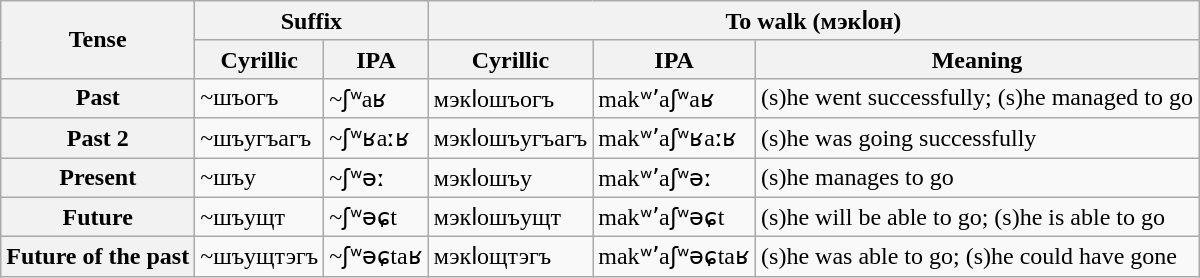<table class="wikitable">
<tr>
<th rowspan=2>Tense</th>
<th colspan=2>Suffix</th>
<th colspan=3>To walk (мэкӏон)</th>
</tr>
<tr>
<th>Cyrillic</th>
<th>IPA</th>
<th>Cyrillic</th>
<th>IPA</th>
<th>Meaning</th>
</tr>
<tr>
<th>Past</th>
<td>~шъогъ</td>
<td>~ʃʷaʁ</td>
<td>мэкӏошъогъ</td>
<td>makʷʼaʃʷaʁ</td>
<td>(s)he went successfully; (s)he managed to go</td>
</tr>
<tr>
<th>Past 2</th>
<td>~шъугъагъ</td>
<td>~ʃʷʁaːʁ</td>
<td>мэкӏошъугъагъ</td>
<td>makʷʼaʃʷʁaːʁ</td>
<td>(s)he was going successfully</td>
</tr>
<tr>
<th>Present</th>
<td>~шъу</td>
<td>~ʃʷəː</td>
<td>мэкӏошъу</td>
<td>makʷʼaʃʷəː</td>
<td>(s)he manages to go</td>
</tr>
<tr>
<th>Future</th>
<td>~шъущт</td>
<td>~ʃʷəɕt</td>
<td>мэкӏошъущт</td>
<td>makʷʼaʃʷəɕt</td>
<td>(s)he will be able to go; (s)he is able to go</td>
</tr>
<tr>
<th>Future of the past</th>
<td>~шъущтэгъ</td>
<td>~ʃʷəɕtaʁ</td>
<td>мэкӏощтэгъ</td>
<td>makʷʼaʃʷəɕtaʁ</td>
<td>(s)he was able to go; (s)he could have gone</td>
</tr>
</table>
